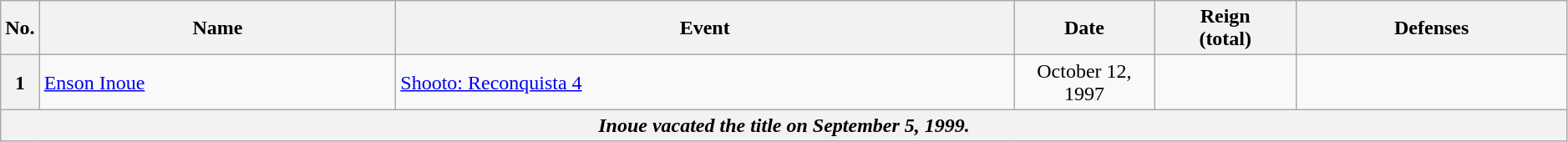<table class="wikitable" style="width:99%;">
<tr>
<th style="width:2%;">No.</th>
<th>Name</th>
<th>Event</th>
<th style="width:9%;">Date</th>
<th style="width:9%;">Reign<br>(total)</th>
<th>Defenses</th>
</tr>
<tr>
<th>1</th>
<td> <a href='#'>Enson Inoue</a><br></td>
<td><a href='#'>Shooto: Reconquista 4</a><br></td>
<td align=center>October 12, 1997</td>
<td align=center></td>
<td></td>
</tr>
<tr>
<th colspan=6 align=center><em>Inoue vacated the title on September 5, 1999.</em></th>
</tr>
</table>
